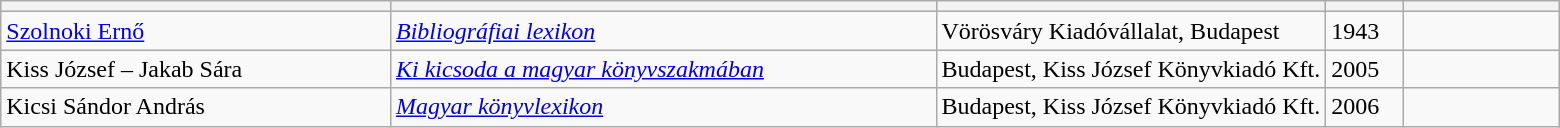<table class="wikitable sortable">
<tr>
<th bgcolor="#DAA520" width="25%"></th>
<th bgcolor="#DAA520" width="35%"></th>
<th bgcolor="#DAA520" width="25%"></th>
<th bgcolor="#DAA520" width="5%"></th>
<th bgcolor="#DAA520" width="10%"></th>
</tr>
<tr>
<td><a href='#'>Szolnoki Ernő</a></td>
<td><em><a href='#'>Bibliográfiai lexikon</a></em></td>
<td>Vörösváry Kiadóvállalat, Budapest</td>
<td>1943</td>
<td></td>
</tr>
<tr>
<td>Kiss József – Jakab Sára</td>
<td><em><a href='#'>Ki kicsoda a magyar könyvszakmában</a></em></td>
<td>Budapest, Kiss József Könyvkiadó Kft.</td>
<td>2005</td>
<td></td>
</tr>
<tr>
<td>Kicsi Sándor András</td>
<td><em><a href='#'>Magyar könyvlexikon</a></em></td>
<td>Budapest, Kiss József Könyvkiadó Kft.</td>
<td>2006</td>
<td></td>
</tr>
</table>
